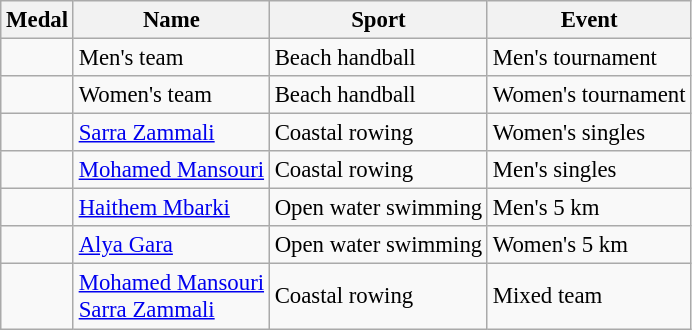<table class="wikitable sortable" style="font-size: 95%;">
<tr>
<th>Medal</th>
<th>Name</th>
<th>Sport</th>
<th>Event</th>
</tr>
<tr>
<td></td>
<td>Men's team</td>
<td>Beach handball</td>
<td>Men's tournament</td>
</tr>
<tr>
<td></td>
<td>Women's team</td>
<td>Beach handball</td>
<td>Women's tournament</td>
</tr>
<tr>
<td></td>
<td><a href='#'>Sarra Zammali</a></td>
<td>Coastal rowing</td>
<td>Women's singles</td>
</tr>
<tr>
<td></td>
<td><a href='#'>Mohamed Mansouri</a></td>
<td>Coastal rowing</td>
<td>Men's singles</td>
</tr>
<tr>
<td></td>
<td><a href='#'>Haithem Mbarki</a></td>
<td>Open water swimming</td>
<td>Men's 5 km</td>
</tr>
<tr>
<td></td>
<td><a href='#'>Alya Gara</a></td>
<td>Open water swimming</td>
<td>Women's 5 km</td>
</tr>
<tr>
<td></td>
<td><a href='#'>Mohamed Mansouri</a><br><a href='#'>Sarra Zammali</a></td>
<td>Coastal rowing</td>
<td>Mixed team</td>
</tr>
</table>
